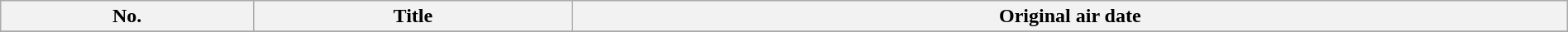<table class="wikitable" style="width: 100%; margin: auto;">
<tr>
<th scope="col">No.</th>
<th scope="col">Title</th>
<th scope="col">Original air date</th>
</tr>
<tr>
</tr>
</table>
